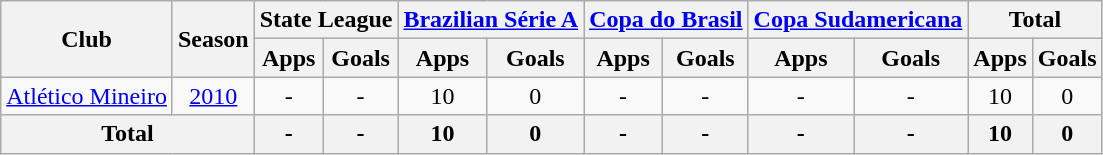<table class="wikitable" style="text-align: center;">
<tr>
<th rowspan="2">Club</th>
<th rowspan="2">Season</th>
<th colspan="2">State League</th>
<th colspan="2"><a href='#'>Brazilian Série A</a></th>
<th colspan="2"><a href='#'>Copa do Brasil</a></th>
<th colspan="2"><a href='#'>Copa Sudamericana</a></th>
<th colspan="2">Total</th>
</tr>
<tr>
<th>Apps</th>
<th>Goals</th>
<th>Apps</th>
<th>Goals</th>
<th>Apps</th>
<th>Goals</th>
<th>Apps</th>
<th>Goals</th>
<th>Apps</th>
<th>Goals</th>
</tr>
<tr>
<td rowspan="1" valign="center"><a href='#'>Atlético Mineiro</a></td>
<td><a href='#'>2010</a></td>
<td>-</td>
<td>-</td>
<td>10</td>
<td>0</td>
<td>-</td>
<td>-</td>
<td>-</td>
<td>-</td>
<td>10</td>
<td>0</td>
</tr>
<tr>
<th colspan="2"><strong>Total</strong></th>
<th>-</th>
<th>-</th>
<th>10</th>
<th>0</th>
<th>-</th>
<th>-</th>
<th>-</th>
<th>-</th>
<th>10</th>
<th>0</th>
</tr>
</table>
